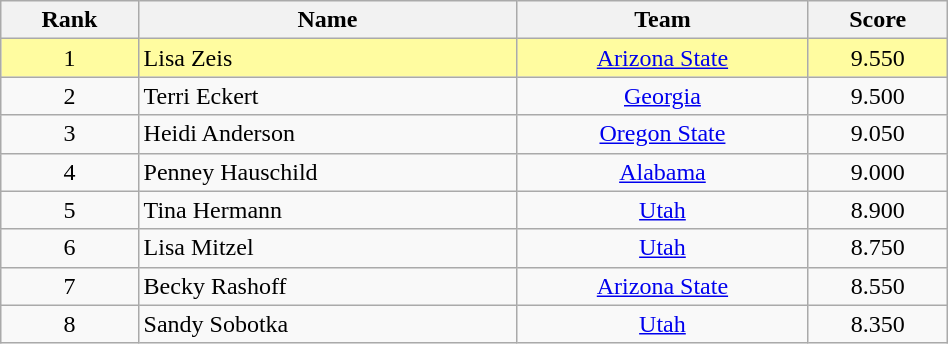<table class="sortable wikitable" style="text-align:center" width=50%>
<tr>
<th>Rank</th>
<th>Name</th>
<th>Team</th>
<th>Score</th>
</tr>
<tr bgcolor=fffca>
<td>1</td>
<td align="left">Lisa Zeis</td>
<td><a href='#'>Arizona State</a></td>
<td>9.550</td>
</tr>
<tr>
<td>2</td>
<td align="left">Terri Eckert</td>
<td><a href='#'>Georgia</a></td>
<td>9.500</td>
</tr>
<tr>
<td>3</td>
<td align="left">Heidi Anderson</td>
<td><a href='#'>Oregon State</a></td>
<td>9.050</td>
</tr>
<tr>
<td>4</td>
<td align="left">Penney Hauschild</td>
<td><a href='#'>Alabama</a></td>
<td>9.000</td>
</tr>
<tr>
<td>5</td>
<td align="left">Tina Hermann</td>
<td><a href='#'>Utah</a></td>
<td>8.900</td>
</tr>
<tr>
<td>6</td>
<td align="left">Lisa Mitzel</td>
<td><a href='#'>Utah</a></td>
<td>8.750</td>
</tr>
<tr>
<td>7</td>
<td align="left">Becky Rashoff</td>
<td><a href='#'>Arizona State</a></td>
<td>8.550</td>
</tr>
<tr>
<td>8</td>
<td align="left">Sandy Sobotka</td>
<td><a href='#'>Utah</a></td>
<td>8.350</td>
</tr>
</table>
